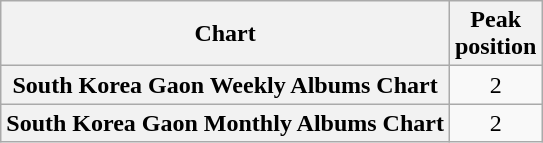<table class="wikitable sortable plainrowheaders">
<tr>
<th>Chart</th>
<th>Peak<br>position</th>
</tr>
<tr>
<th scope=row>South Korea Gaon Weekly Albums Chart</th>
<td align="center">2</td>
</tr>
<tr>
<th scope=row>South Korea Gaon Monthly Albums Chart</th>
<td align="center">2</td>
</tr>
</table>
